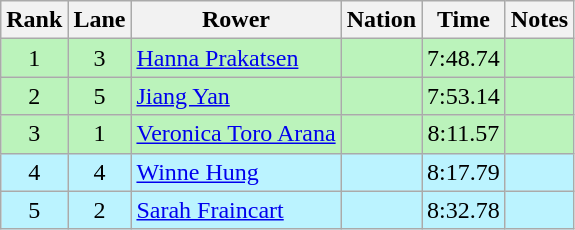<table class="wikitable sortable" style="text-align:center">
<tr>
<th>Rank</th>
<th>Lane</th>
<th>Rower</th>
<th>Nation</th>
<th>Time</th>
<th>Notes</th>
</tr>
<tr bgcolor=bbf3bb>
<td>1</td>
<td>3</td>
<td align=left><a href='#'>Hanna Prakatsen</a></td>
<td align=left></td>
<td>7:48.74</td>
<td></td>
</tr>
<tr bgcolor=bbf3bb>
<td>2</td>
<td>5</td>
<td align=left><a href='#'>Jiang Yan</a></td>
<td align=left></td>
<td>7:53.14</td>
<td></td>
</tr>
<tr bgcolor=bbf3bb>
<td>3</td>
<td>1</td>
<td align=left><a href='#'>Veronica Toro Arana</a></td>
<td align=left></td>
<td>8:11.57</td>
<td></td>
</tr>
<tr bgcolor=bbf3ff>
<td>4</td>
<td>4</td>
<td align=left><a href='#'>Winne Hung</a></td>
<td align=left></td>
<td>8:17.79</td>
<td></td>
</tr>
<tr bgcolor=bbf3ff>
<td>5</td>
<td>2</td>
<td align=left><a href='#'>Sarah Fraincart</a></td>
<td align=left></td>
<td>8:32.78</td>
<td></td>
</tr>
</table>
